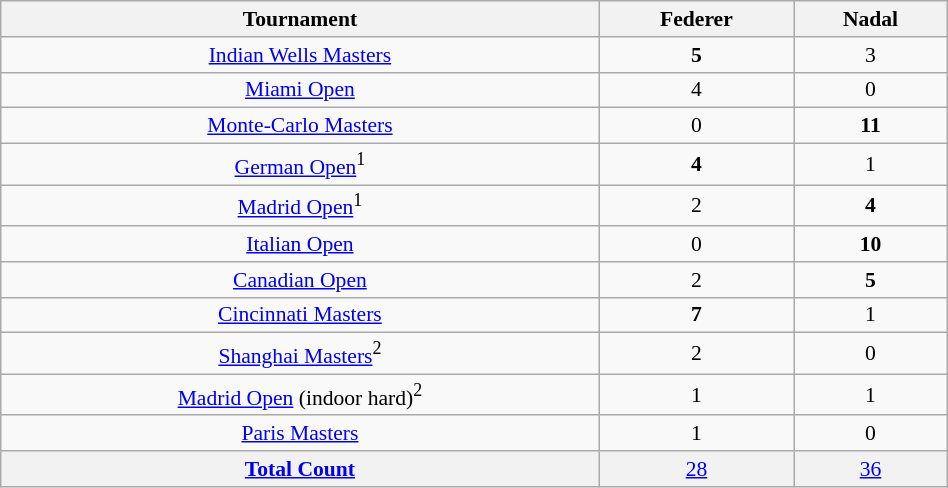<table class=wikitable style="font-size:90%; width:50%; vertical-align:top; text-align:center;">
<tr>
<th>Tournament</th>
<th>Federer</th>
<th>Nadal</th>
</tr>
<tr>
<td><a href='#'>Indian Wells Masters</a></td>
<td style="text-align:center;"><strong>5</strong></td>
<td style="text-align:center;">3</td>
</tr>
<tr>
<td><a href='#'>Miami Open</a></td>
<td style="text-align:center;">4</td>
<td style="text-align:center;">0</td>
</tr>
<tr>
<td><a href='#'>Monte-Carlo Masters</a></td>
<td style="text-align:center;">0</td>
<td style="text-align:center;"><strong>11</strong></td>
</tr>
<tr>
<td><a href='#'>German Open</a><sup>1</sup></td>
<td style="text-align:center;"><strong>4</strong></td>
<td style="text-align:center;">1</td>
</tr>
<tr>
<td><a href='#'>Madrid Open</a><sup>1</sup></td>
<td style="text-align:center;">2</td>
<td style="text-align:center;"><strong>4</strong></td>
</tr>
<tr>
<td><a href='#'>Italian Open</a></td>
<td style="text-align:center;">0</td>
<td style="text-align:center;"><strong>10</strong></td>
</tr>
<tr>
<td><a href='#'>Canadian Open</a></td>
<td style="text-align:center;">2</td>
<td style="text-align:center;"><strong>5</strong></td>
</tr>
<tr>
<td><a href='#'>Cincinnati Masters</a></td>
<td style="text-align:center;"><strong>7</strong></td>
<td style="text-align:center;">1</td>
</tr>
<tr>
<td><a href='#'>Shanghai Masters</a><sup>2</sup></td>
<td style="text-align:center;">2</td>
<td style="text-align:center;">0</td>
</tr>
<tr>
<td><a href='#'>Madrid Open</a> (indoor hard)<sup>2</sup></td>
<td style="text-align:center;">1</td>
<td style="text-align:center;">1</td>
</tr>
<tr>
<td><a href='#'>Paris Masters</a></td>
<td style="text-align:center;">1</td>
<td style="text-align:center;">0</td>
</tr>
<tr>
<td bgcolor=#F2F2F2><strong><a href='#'>Total Count</a></strong></td>
<td style="background:#F2F2F2; text-align:center;"><a href='#'>28</a></td>
<td style="background:#F2F2F2; text-align:center;"><a href='#'>36</a></td>
</tr>
</table>
